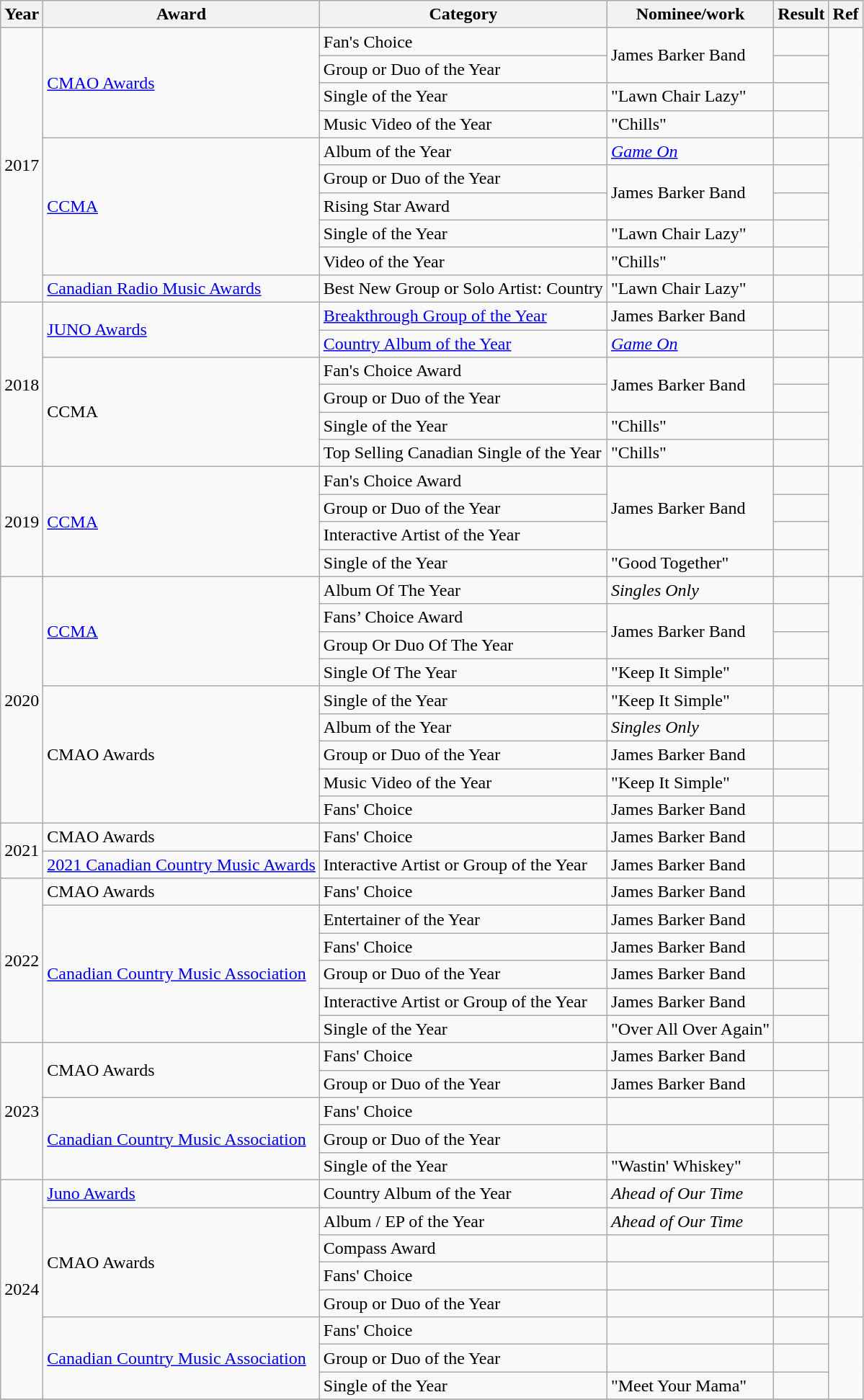<table class="wikitable">
<tr>
<th>Year</th>
<th>Award</th>
<th>Category</th>
<th>Nominee/work</th>
<th>Result</th>
<th>Ref</th>
</tr>
<tr>
<td rowspan=10>2017</td>
<td rowspan=4><a href='#'>CMAO Awards</a></td>
<td>Fan's Choice</td>
<td rowspan=2>James Barker Band</td>
<td></td>
<td rowspan=4></td>
</tr>
<tr>
<td>Group or Duo of the Year</td>
<td></td>
</tr>
<tr>
<td>Single of the Year</td>
<td>"Lawn Chair Lazy"</td>
<td></td>
</tr>
<tr>
<td>Music Video of the Year</td>
<td>"Chills"</td>
<td></td>
</tr>
<tr>
<td rowspan=5><a href='#'>CCMA</a></td>
<td>Album of the Year</td>
<td><a href='#'><em>Game On</em></a></td>
<td></td>
<td rowspan=5></td>
</tr>
<tr>
<td>Group or Duo of the Year</td>
<td rowspan=2>James Barker Band</td>
<td></td>
</tr>
<tr>
<td>Rising Star Award</td>
<td></td>
</tr>
<tr>
<td>Single of the Year</td>
<td>"Lawn Chair Lazy"</td>
<td></td>
</tr>
<tr>
<td>Video of the Year</td>
<td>"Chills"</td>
<td></td>
</tr>
<tr>
<td><a href='#'>Canadian Radio Music Awards</a></td>
<td>Best New Group or Solo Artist: Country</td>
<td>"Lawn Chair Lazy"</td>
<td></td>
<td></td>
</tr>
<tr>
<td rowspan="6">2018</td>
<td rowspan=2><a href='#'>JUNO Awards</a></td>
<td><a href='#'>Breakthrough Group of the Year</a></td>
<td>James Barker Band</td>
<td></td>
<td rowspan="2"></td>
</tr>
<tr>
<td><a href='#'>Country Album of the Year</a></td>
<td><a href='#'><em>Game On</em></a></td>
<td></td>
</tr>
<tr>
<td rowspan="4">CCMA</td>
<td>Fan's Choice Award</td>
<td rowspan=2>James Barker Band</td>
<td></td>
</tr>
<tr>
<td>Group or Duo of the Year</td>
<td></td>
</tr>
<tr>
<td>Single of the Year</td>
<td>"Chills"</td>
<td></td>
</tr>
<tr>
<td>Top Selling Canadian Single of the Year</td>
<td>"Chills"</td>
<td></td>
</tr>
<tr>
<td rowspan=4>2019</td>
<td rowspan=4><a href='#'>CCMA</a></td>
<td>Fan's Choice Award</td>
<td rowspan=3>James Barker Band</td>
<td></td>
<td rowspan=4></td>
</tr>
<tr>
<td>Group or Duo of the Year</td>
<td></td>
</tr>
<tr>
<td>Interactive Artist of the Year</td>
<td></td>
</tr>
<tr>
<td>Single of the Year</td>
<td>"Good Together"</td>
<td></td>
</tr>
<tr>
<td rowspan=9>2020</td>
<td rowspan=4><a href='#'>CCMA</a></td>
<td>Album Of The Year</td>
<td><em>Singles Only</em></td>
<td></td>
<td rowspan=4></td>
</tr>
<tr>
<td>Fans’ Choice Award</td>
<td rowspan=2>James Barker Band</td>
<td></td>
</tr>
<tr>
<td>Group Or Duo Of The Year</td>
<td></td>
</tr>
<tr>
<td>Single Of The Year</td>
<td>"Keep It Simple"</td>
<td></td>
</tr>
<tr>
<td rowspan="5">CMAO Awards</td>
<td>Single of the Year</td>
<td>"Keep It Simple"</td>
<td></td>
<td rowspan="5"></td>
</tr>
<tr>
<td>Album of the Year</td>
<td><em>Singles Only</em></td>
<td></td>
</tr>
<tr>
<td>Group or Duo of the Year</td>
<td>James Barker Band</td>
<td></td>
</tr>
<tr>
<td>Music Video of the Year</td>
<td>"Keep It Simple"</td>
<td></td>
</tr>
<tr>
<td>Fans' Choice</td>
<td>James Barker Band</td>
<td></td>
</tr>
<tr>
<td rowspan="2">2021</td>
<td>CMAO Awards</td>
<td>Fans' Choice</td>
<td>James Barker Band</td>
<td></td>
<td></td>
</tr>
<tr>
<td><a href='#'>2021 Canadian Country Music Awards</a></td>
<td>Interactive Artist or Group of the Year</td>
<td>James Barker Band</td>
<td></td>
<td></td>
</tr>
<tr>
<td rowspan="6">2022</td>
<td>CMAO Awards</td>
<td>Fans' Choice</td>
<td>James Barker Band</td>
<td></td>
<td></td>
</tr>
<tr>
<td rowspan="5"><a href='#'>Canadian Country Music Association</a></td>
<td>Entertainer of the Year</td>
<td>James Barker Band</td>
<td></td>
<td rowspan="5"><br></td>
</tr>
<tr>
<td>Fans' Choice</td>
<td>James Barker Band</td>
<td></td>
</tr>
<tr>
<td>Group or Duo of the Year</td>
<td>James Barker Band</td>
<td></td>
</tr>
<tr>
<td>Interactive Artist or Group of the Year</td>
<td>James Barker Band</td>
<td></td>
</tr>
<tr>
<td>Single of the Year</td>
<td>"Over All Over Again"</td>
<td></td>
</tr>
<tr>
<td rowspan="5">2023</td>
<td rowspan="2">CMAO Awards</td>
<td>Fans' Choice</td>
<td>James Barker Band</td>
<td></td>
<td rowspan="2"><br></td>
</tr>
<tr>
<td>Group or Duo of the Year</td>
<td>James Barker Band</td>
<td></td>
</tr>
<tr>
<td rowspan="3"><a href='#'>Canadian Country Music Association</a></td>
<td>Fans' Choice</td>
<td></td>
<td></td>
<td rowspan="3"><br></td>
</tr>
<tr>
<td>Group or Duo of the Year</td>
<td></td>
<td></td>
</tr>
<tr>
<td>Single of the Year</td>
<td>"Wastin' Whiskey"</td>
<td></td>
</tr>
<tr>
<td rowspan="8">2024</td>
<td><a href='#'>Juno Awards</a></td>
<td>Country Album of the Year</td>
<td><em>Ahead of Our Time</em></td>
<td></td>
<td></td>
</tr>
<tr>
<td rowspan="4">CMAO Awards</td>
<td>Album / EP of the Year</td>
<td><em>Ahead of Our Time</em></td>
<td></td>
<td rowspan="4"><br></td>
</tr>
<tr>
<td>Compass Award</td>
<td></td>
<td></td>
</tr>
<tr>
<td>Fans' Choice</td>
<td></td>
<td></td>
</tr>
<tr>
<td>Group or Duo of the Year</td>
<td></td>
<td></td>
</tr>
<tr>
<td rowspan="3"><a href='#'>Canadian Country Music Association</a></td>
<td>Fans' Choice</td>
<td></td>
<td></td>
<td rowspan="3"></td>
</tr>
<tr>
<td>Group or Duo of the Year</td>
<td></td>
<td></td>
</tr>
<tr>
<td>Single of the Year</td>
<td>"Meet Your Mama"</td>
<td></td>
</tr>
<tr>
</tr>
</table>
